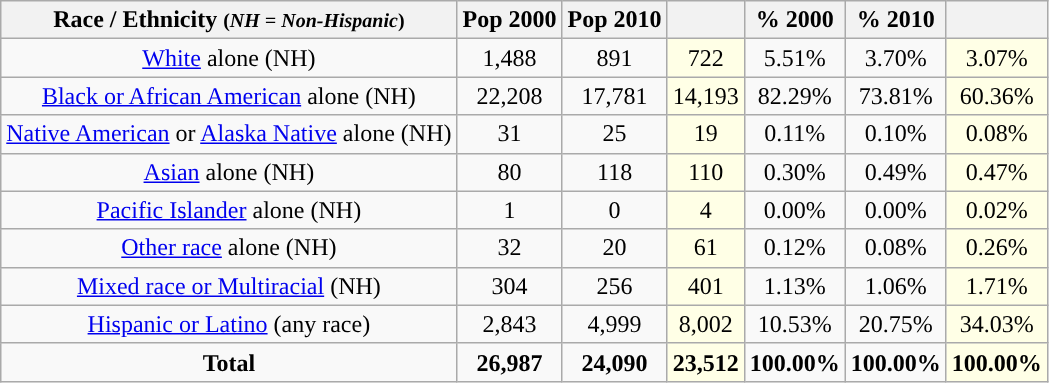<table class="wikitable" style="text-align:center;">
<tr>
<th>Race / Ethnicity <small>(<em>NH = Non-Hispanic</em>)</small></th>
<th>Pop 2000</th>
<th>Pop 2010</th>
<th></th>
<th>% 2000</th>
<th>% 2010</th>
<th></th>
</tr>
<tr>
<td><a href='#'>White</a> alone (NH)</td>
<td>1,488</td>
<td>891</td>
<td style='background: #ffffe6;'>722</td>
<td>5.51%</td>
<td>3.70%</td>
<td style='background: #ffffe6;'>3.07%</td>
</tr>
<tr>
<td><a href='#'>Black or African American</a> alone (NH)</td>
<td>22,208</td>
<td>17,781</td>
<td style='background: #ffffe6;'>14,193</td>
<td>82.29%</td>
<td>73.81%</td>
<td style='background: #ffffe6;'>60.36%</td>
</tr>
<tr>
<td><a href='#'>Native American</a> or <a href='#'>Alaska Native</a> alone (NH)</td>
<td>31</td>
<td>25</td>
<td style='background: #ffffe6;'>19</td>
<td>0.11%</td>
<td>0.10%</td>
<td style='background: #ffffe6;'>0.08%</td>
</tr>
<tr>
<td><a href='#'>Asian</a> alone (NH)</td>
<td>80</td>
<td>118</td>
<td style='background: #ffffe6;'>110</td>
<td>0.30%</td>
<td>0.49%</td>
<td style='background: #ffffe6;'>0.47%</td>
</tr>
<tr>
<td><a href='#'>Pacific Islander</a> alone (NH)</td>
<td>1</td>
<td>0</td>
<td style='background: #ffffe6;'>4</td>
<td>0.00%</td>
<td>0.00%</td>
<td style='background: #ffffe6;'>0.02%</td>
</tr>
<tr>
<td><a href='#'>Other race</a> alone (NH)</td>
<td>32</td>
<td>20</td>
<td style='background: #ffffe6;'>61</td>
<td>0.12%</td>
<td>0.08%</td>
<td style='background: #ffffe6;'>0.26%</td>
</tr>
<tr>
<td><a href='#'>Mixed race or Multiracial</a> (NH)</td>
<td>304</td>
<td>256</td>
<td style='background: #ffffe6;'>401</td>
<td>1.13%</td>
<td>1.06%</td>
<td style='background: #ffffe6;'>1.71%</td>
</tr>
<tr>
<td><a href='#'>Hispanic or Latino</a> (any race)</td>
<td>2,843</td>
<td>4,999</td>
<td style='background: #ffffe6;'>8,002</td>
<td>10.53%</td>
<td>20.75%</td>
<td style='background: #ffffe6;'>34.03%</td>
</tr>
<tr>
<td><strong>Total</strong></td>
<td><strong>26,987</strong></td>
<td><strong>24,090</strong></td>
<td style='background: #ffffe6;'><strong>23,512</strong></td>
<td><strong>100.00%</strong></td>
<td><strong>100.00%</strong></td>
<td style='background: #ffffe6;'><strong>100.00%</strong></td>
</tr>
</table>
